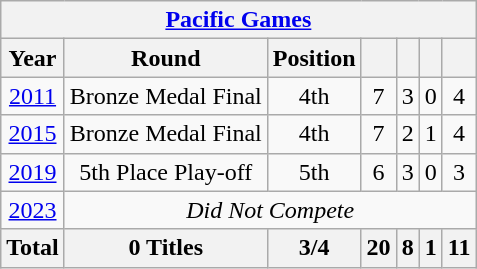<table class="wikitable" style="text-align: center;">
<tr>
<th colspan=7><a href='#'>Pacific Games</a></th>
</tr>
<tr>
<th>Year</th>
<th>Round</th>
<th>Position</th>
<th></th>
<th></th>
<th></th>
<th></th>
</tr>
<tr>
<td> <a href='#'>2011</a></td>
<td>Bronze Medal Final</td>
<td>4th</td>
<td>7</td>
<td>3</td>
<td>0</td>
<td>4</td>
</tr>
<tr>
<td> <a href='#'>2015</a></td>
<td>Bronze Medal Final</td>
<td>4th</td>
<td>7</td>
<td>2</td>
<td>1</td>
<td>4</td>
</tr>
<tr>
<td> <a href='#'>2019</a></td>
<td>5th Place Play-off</td>
<td>5th</td>
<td>6</td>
<td>3</td>
<td>0</td>
<td>3</td>
</tr>
<tr>
<td> <a href='#'>2023</a></td>
<td colspan="6"><em>Did Not Compete</em></td>
</tr>
<tr>
<th>Total</th>
<th>0 Titles</th>
<th>3/4</th>
<th>20</th>
<th>8</th>
<th>1</th>
<th>11</th>
</tr>
</table>
